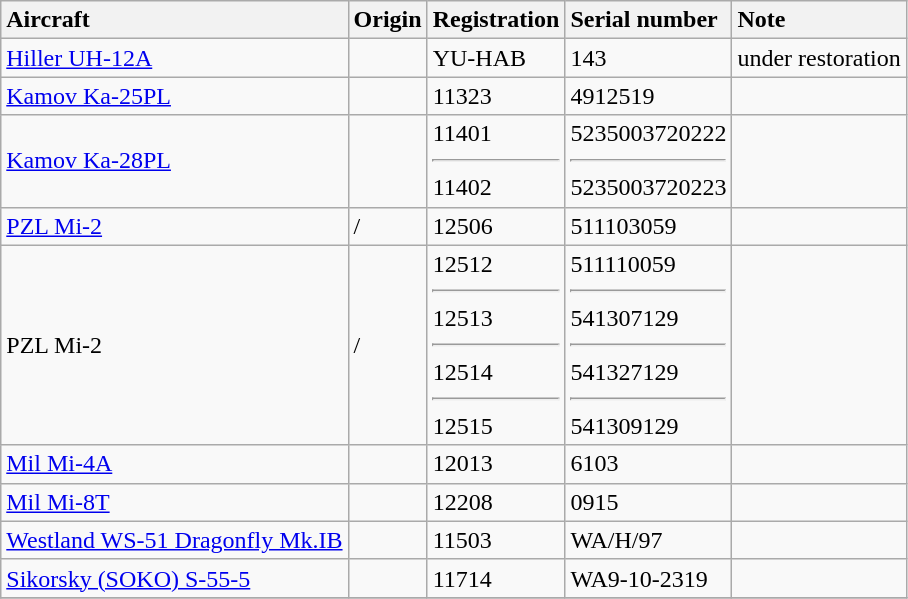<table class="wikitable">
<tr>
<th style="text-align: left;">Aircraft</th>
<th style="text-align: left;">Origin</th>
<th style="text-align: left;">Registration</th>
<th style="text-align: left;">Serial number</th>
<th style="text-align: left;">Note</th>
</tr>
<tr>
<td><a href='#'>Hiller UH-12A</a></td>
<td></td>
<td>YU-HAB</td>
<td>143</td>
<td>under restoration</td>
</tr>
<tr>
<td><a href='#'>Kamov Ka-25PL</a></td>
<td></td>
<td>11323</td>
<td>4912519</td>
<td></td>
</tr>
<tr>
<td><a href='#'>Kamov Ka-28PL</a></td>
<td></td>
<td>11401<hr>11402</td>
<td>5235003720222<hr>5235003720223</td>
<td></td>
</tr>
<tr>
<td><a href='#'>PZL Mi-2</a></td>
<td>/</td>
<td>12506</td>
<td>511103059</td>
<td></td>
</tr>
<tr>
<td>PZL Mi-2</td>
<td>/</td>
<td>12512<hr>12513<hr>12514<hr>12515</td>
<td>511110059<hr>541307129<hr>541327129<hr>541309129</td>
<td></td>
</tr>
<tr>
<td><a href='#'>Mil Mi-4A</a></td>
<td></td>
<td>12013</td>
<td>6103</td>
<td></td>
</tr>
<tr>
<td><a href='#'>Mil Mi-8T</a></td>
<td></td>
<td>12208</td>
<td>0915</td>
<td></td>
</tr>
<tr>
<td><a href='#'>Westland WS-51 Dragonfly Mk.IB</a></td>
<td></td>
<td>11503</td>
<td>WA/H/97</td>
<td></td>
</tr>
<tr>
<td><a href='#'>Sikorsky (SOKO) S-55-5</a></td>
<td></td>
<td>11714</td>
<td>WA9-10-2319</td>
<td></td>
</tr>
<tr>
</tr>
</table>
